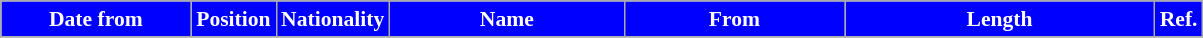<table class="wikitable"  style="text-align:center; font-size:90%; ">
<tr>
<th style="background:#0000FF; color:white; width:120px;">Date from</th>
<th style="background:#0000FF; color:white; width:50px;">Position</th>
<th style="background:#0000FF; color:white; width:50px;">Nationality</th>
<th style="background:#0000FF; color:white; width:150px;">Name</th>
<th style="background:#0000FF; color:white; width:140px;">From</th>
<th style="background:#0000FF; color:white; width:200px;">Length</th>
<th style="background:#0000FF; color:white; width:25px;">Ref.</th>
</tr>
<tr>
</tr>
</table>
